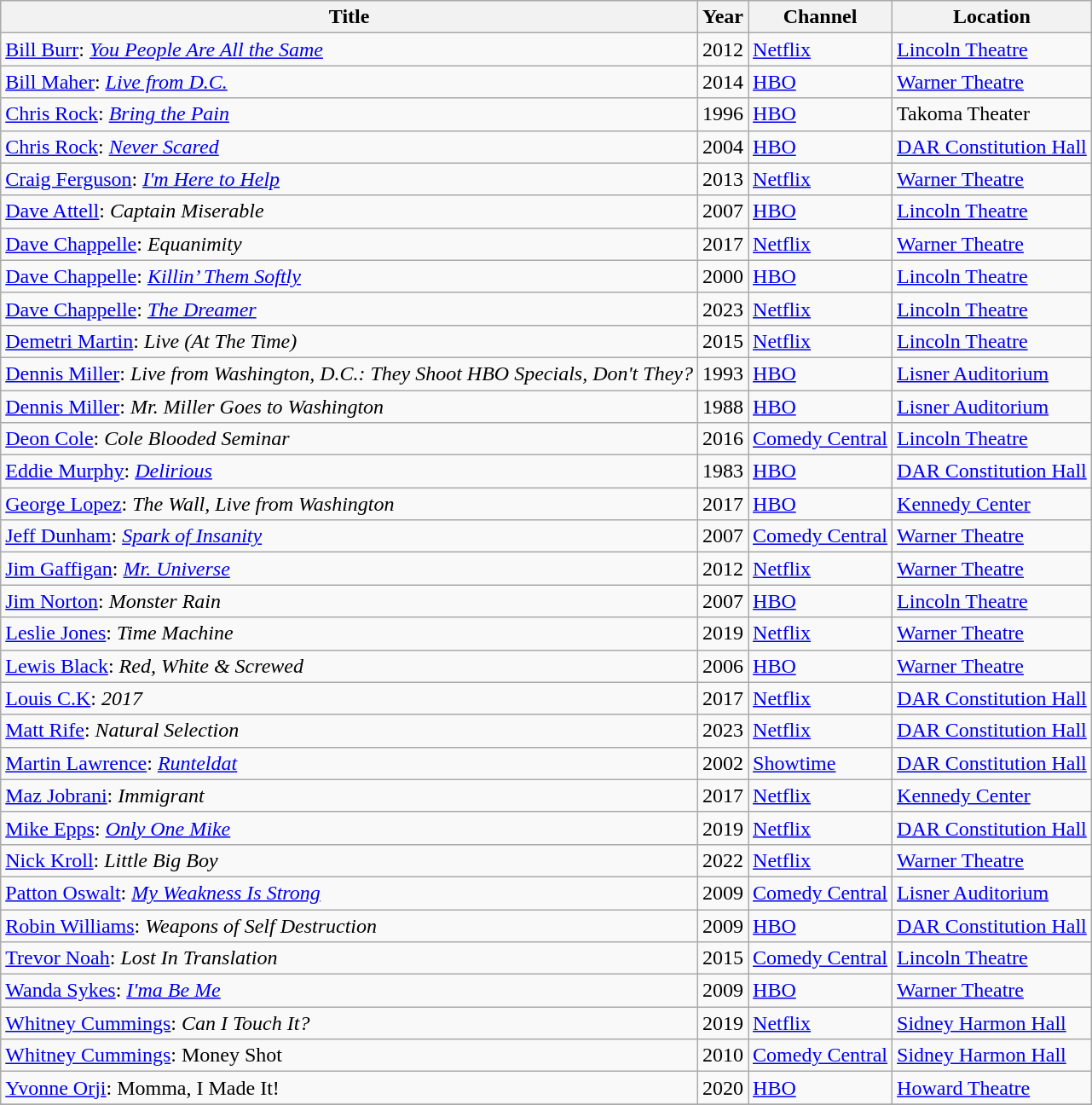<table class="wikitable sortable">
<tr>
<th>Title</th>
<th>Year</th>
<th>Channel</th>
<th>Location</th>
</tr>
<tr>
<td><a href='#'>Bill Burr</a>: <em><a href='#'>You People Are All the Same</a></em></td>
<td>2012</td>
<td><a href='#'>Netflix</a></td>
<td><a href='#'>Lincoln Theatre</a></td>
</tr>
<tr>
<td><a href='#'>Bill Maher</a>: <em><a href='#'>Live from D.C.</a></em></td>
<td>2014</td>
<td><a href='#'>HBO</a></td>
<td><a href='#'>Warner Theatre</a></td>
</tr>
<tr>
<td><a href='#'>Chris Rock</a>: <em><a href='#'>Bring the Pain</a></em></td>
<td>1996</td>
<td><a href='#'>HBO</a></td>
<td>Takoma Theater</td>
</tr>
<tr>
<td><a href='#'>Chris Rock</a>: <em><a href='#'>Never Scared</a></em></td>
<td>2004</td>
<td><a href='#'>HBO</a></td>
<td><a href='#'>DAR Constitution Hall</a></td>
</tr>
<tr>
<td><a href='#'>Craig Ferguson</a>: <em><a href='#'>I'm Here to Help</a></em></td>
<td>2013</td>
<td><a href='#'>Netflix</a></td>
<td><a href='#'>Warner Theatre</a></td>
</tr>
<tr>
<td><a href='#'>Dave Attell</a>: <em>Captain Miserable</em></td>
<td>2007</td>
<td><a href='#'>HBO</a></td>
<td><a href='#'>Lincoln Theatre</a></td>
</tr>
<tr>
<td><a href='#'>Dave Chappelle</a>: <em>Equanimity</em></td>
<td>2017</td>
<td><a href='#'>Netflix</a></td>
<td><a href='#'>Warner Theatre</a></td>
</tr>
<tr>
<td><a href='#'>Dave Chappelle</a>: <em><a href='#'>Killin’ Them Softly</a></em></td>
<td>2000</td>
<td><a href='#'>HBO</a></td>
<td><a href='#'>Lincoln Theatre</a></td>
</tr>
<tr>
<td><a href='#'>Dave Chappelle</a>: <em><a href='#'>The Dreamer</a></em></td>
<td>2023</td>
<td><a href='#'>Netflix</a></td>
<td><a href='#'>Lincoln Theatre</a></td>
</tr>
<tr>
<td><a href='#'>Demetri Martin</a>: <em>Live (At The Time)</em></td>
<td>2015</td>
<td><a href='#'>Netflix</a></td>
<td><a href='#'>Lincoln Theatre</a></td>
</tr>
<tr>
<td><a href='#'>Dennis Miller</a>: <em>Live from Washington, D.C.: They Shoot HBO Specials, Don't They?</em></td>
<td>1993</td>
<td><a href='#'>HBO</a></td>
<td><a href='#'>Lisner Auditorium</a></td>
</tr>
<tr>
<td><a href='#'>Dennis Miller</a>: <em>Mr. Miller Goes to Washington</em></td>
<td>1988</td>
<td><a href='#'>HBO</a></td>
<td><a href='#'>Lisner Auditorium</a></td>
</tr>
<tr>
<td><a href='#'>Deon Cole</a>: <em>Cole Blooded Seminar</em></td>
<td>2016</td>
<td><a href='#'>Comedy Central</a></td>
<td><a href='#'>Lincoln Theatre</a></td>
</tr>
<tr>
<td><a href='#'>Eddie Murphy</a>: <em><a href='#'>Delirious</a></em></td>
<td>1983</td>
<td><a href='#'>HBO</a></td>
<td><a href='#'>DAR Constitution Hall</a></td>
</tr>
<tr>
<td><a href='#'>George Lopez</a>: <em>The Wall, Live from Washington</em></td>
<td>2017</td>
<td><a href='#'>HBO</a></td>
<td><a href='#'>Kennedy Center</a></td>
</tr>
<tr>
<td><a href='#'>Jeff Dunham</a>: <em><a href='#'>Spark of Insanity</a></em></td>
<td>2007</td>
<td><a href='#'>Comedy Central</a></td>
<td><a href='#'>Warner Theatre</a></td>
</tr>
<tr>
<td><a href='#'>Jim Gaffigan</a>: <em><a href='#'>Mr. Universe</a></em></td>
<td>2012</td>
<td><a href='#'>Netflix</a></td>
<td><a href='#'>Warner Theatre</a></td>
</tr>
<tr>
<td><a href='#'>Jim Norton</a>: <em>Monster Rain</em></td>
<td>2007</td>
<td><a href='#'>HBO</a></td>
<td><a href='#'>Lincoln Theatre</a></td>
</tr>
<tr>
<td><a href='#'>Leslie Jones</a>: <em>Time Machine</em></td>
<td>2019</td>
<td><a href='#'>Netflix</a></td>
<td><a href='#'>Warner Theatre</a></td>
</tr>
<tr>
<td><a href='#'>Lewis Black</a>: <em>Red, White & Screwed</em></td>
<td>2006</td>
<td><a href='#'>HBO</a></td>
<td><a href='#'>Warner Theatre</a></td>
</tr>
<tr>
<td><a href='#'>Louis C.K</a>: <em>2017</em></td>
<td>2017</td>
<td><a href='#'>Netflix</a></td>
<td><a href='#'>DAR Constitution Hall</a></td>
</tr>
<tr>
<td><a href='#'>Matt Rife</a>: <em>Natural Selection</em></td>
<td>2023</td>
<td><a href='#'>Netflix</a></td>
<td><a href='#'>DAR Constitution Hall</a></td>
</tr>
<tr>
<td><a href='#'>Martin Lawrence</a>: <em><a href='#'>Runteldat</a></em></td>
<td>2002</td>
<td><a href='#'>Showtime</a></td>
<td><a href='#'>DAR Constitution Hall</a></td>
</tr>
<tr>
<td><a href='#'>Maz Jobrani</a>: <em>Immigrant</em></td>
<td>2017</td>
<td><a href='#'>Netflix</a></td>
<td><a href='#'>Kennedy Center</a></td>
</tr>
<tr>
<td><a href='#'>Mike Epps</a>: <em><a href='#'>Only One Mike</a></em></td>
<td>2019</td>
<td><a href='#'>Netflix</a></td>
<td><a href='#'>DAR Constitution Hall</a></td>
</tr>
<tr>
<td><a href='#'>Nick Kroll</a>: <em>Little Big Boy</em></td>
<td>2022</td>
<td><a href='#'>Netflix</a></td>
<td><a href='#'>Warner Theatre</a></td>
</tr>
<tr>
<td><a href='#'>Patton Oswalt</a>: <em><a href='#'>My Weakness Is Strong</a></em></td>
<td>2009</td>
<td><a href='#'>Comedy Central</a></td>
<td><a href='#'>Lisner Auditorium</a></td>
</tr>
<tr>
<td><a href='#'>Robin Williams</a>: <em>Weapons of Self Destruction</em></td>
<td>2009</td>
<td><a href='#'>HBO</a></td>
<td><a href='#'>DAR Constitution Hall</a></td>
</tr>
<tr>
<td><a href='#'>Trevor Noah</a>: <em>Lost In Translation</em></td>
<td>2015</td>
<td><a href='#'>Comedy Central</a></td>
<td><a href='#'>Lincoln Theatre</a></td>
</tr>
<tr>
<td><a href='#'>Wanda Sykes</a>: <em><a href='#'>I'ma Be Me</a></em></td>
<td>2009</td>
<td><a href='#'>HBO</a></td>
<td><a href='#'>Warner Theatre</a></td>
</tr>
<tr>
<td><a href='#'>Whitney Cummings</a>: <em>Can I Touch It?</em></td>
<td>2019</td>
<td><a href='#'>Netflix</a></td>
<td><a href='#'>Sidney Harmon Hall</a></td>
</tr>
<tr>
<td><a href='#'>Whitney Cummings</a>: Money Shot</td>
<td>2010</td>
<td><a href='#'>Comedy Central</a></td>
<td><a href='#'>Sidney Harmon Hall</a></td>
</tr>
<tr>
<td><a href='#'>Yvonne Orji</a>: Momma, I Made It!</td>
<td>2020</td>
<td><a href='#'>HBO</a></td>
<td><a href='#'>Howard Theatre</a></td>
</tr>
<tr>
</tr>
</table>
